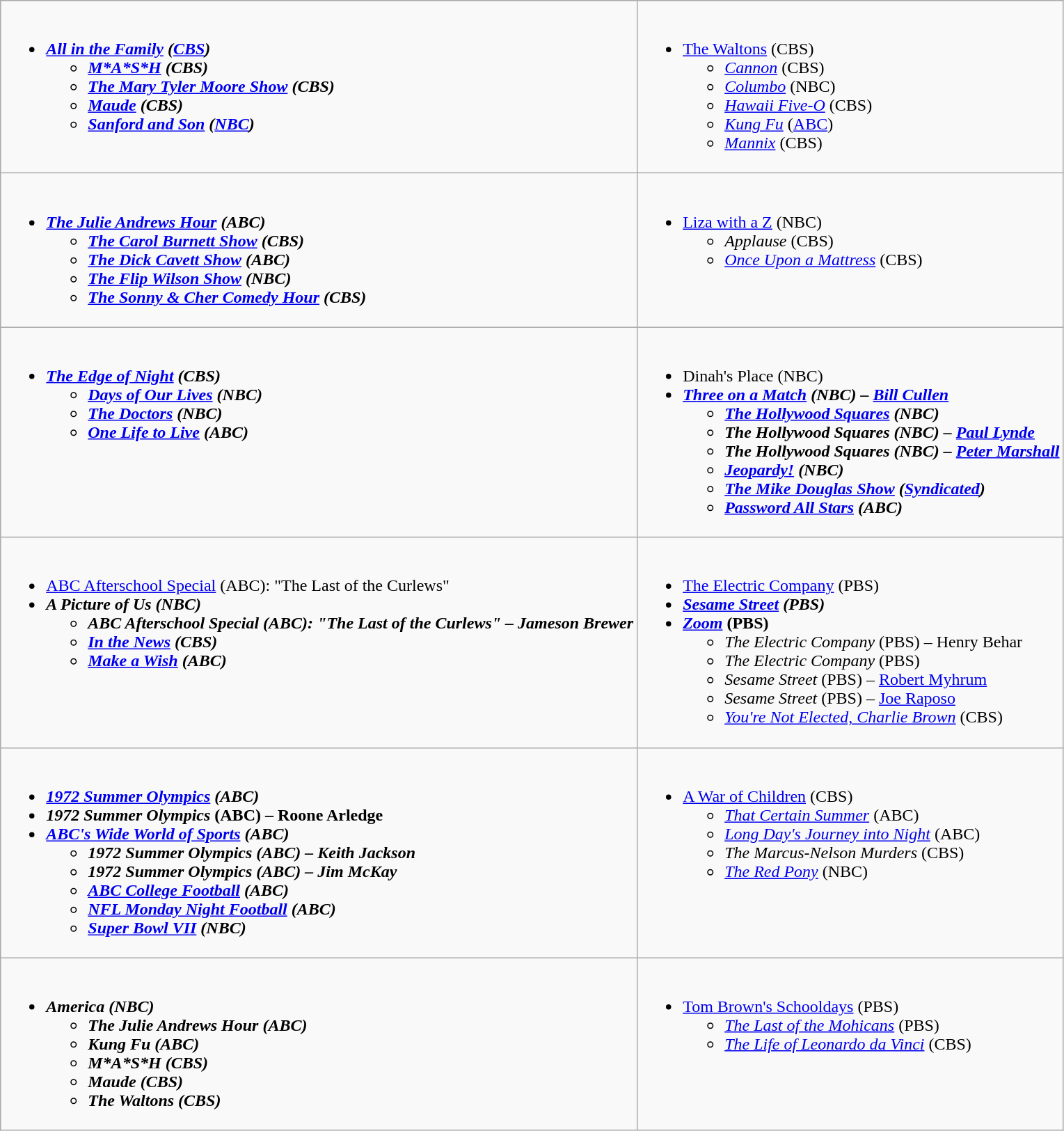<table class="wikitable">
<tr>
<td style="vertical-align:top;"><br><ul><li><strong><em><a href='#'>All in the Family</a><em> (<a href='#'>CBS</a>)<strong><ul><li></em><a href='#'>M*A*S*H</a><em> (CBS)</li><li></em><a href='#'>The Mary Tyler Moore Show</a><em> (CBS)</li><li></em><a href='#'>Maude</a><em> (CBS)</li><li></em><a href='#'>Sanford and Son</a><em> (<a href='#'>NBC</a>)</li></ul></li></ul></td>
<td style="vertical-align:top;"><br><ul><li></em></strong><a href='#'>The Waltons</a></em> (CBS)</strong><ul><li><em><a href='#'>Cannon</a></em> (CBS)</li><li><em><a href='#'>Columbo</a></em> (NBC)</li><li><em><a href='#'>Hawaii Five-O</a></em> (CBS)</li><li><em><a href='#'>Kung Fu</a></em> (<a href='#'>ABC</a>)</li><li><em><a href='#'>Mannix</a></em> (CBS)</li></ul></li></ul></td>
</tr>
<tr>
<td style="vertical-align:top;"><br><ul><li><strong><em><a href='#'>The Julie Andrews Hour</a><em> (ABC)<strong><ul><li></em><a href='#'>The Carol Burnett Show</a><em> (CBS)</li><li></em><a href='#'>The Dick Cavett Show</a><em> (ABC)</li><li></em><a href='#'>The Flip Wilson Show</a><em> (NBC)</li><li></em><a href='#'>The Sonny & Cher Comedy Hour</a><em> (CBS)</li></ul></li></ul></td>
<td style="vertical-align:top;"><br><ul><li></em></strong><a href='#'>Liza with a Z</a></em> (NBC)</strong><ul><li><em>Applause</em> (CBS)</li><li><em><a href='#'>Once Upon a Mattress</a></em> (CBS)</li></ul></li></ul></td>
</tr>
<tr>
<td style="vertical-align:top;"><br><ul><li><strong><em><a href='#'>The Edge of Night</a><em> (CBS)<strong><ul><li></em><a href='#'>Days of Our Lives</a><em> (NBC)</li><li></em><a href='#'>The Doctors</a><em> (NBC)</li><li></em><a href='#'>One Life to Live</a><em> (ABC)</li></ul></li></ul></td>
<td style="vertical-align:top;"><br><ul><li></em></strong>Dinah's Place</em> (NBC)</strong></li><li><strong><em><a href='#'>Three on a Match</a><em> (NBC) – <a href='#'>Bill Cullen</a><strong><ul><li></em><a href='#'>The Hollywood Squares</a><em> (NBC)</li><li></em>The Hollywood Squares<em> (NBC) – <a href='#'>Paul Lynde</a></li><li></em>The Hollywood Squares<em> (NBC) – <a href='#'>Peter Marshall</a></li><li></em><a href='#'>Jeopardy!</a><em> (NBC)</li><li></em><a href='#'>The Mike Douglas Show</a><em> (<a href='#'>Syndicated</a>)</li><li></em><a href='#'>Password All Stars</a><em> (ABC)</li></ul></li></ul></td>
</tr>
<tr>
<td style="vertical-align:top;"><br><ul><li></em></strong><a href='#'>ABC Afterschool Special</a></em> (ABC): "The Last of the Curlews"</strong></li><li><strong><em>A Picture of Us<em> (NBC)<strong><ul><li></em>ABC Afterschool Special<em> (ABC): "The Last of the Curlews" – Jameson Brewer</li><li></em><a href='#'>In the News</a><em> (CBS)</li><li></em><a href='#'>Make a Wish</a><em> (ABC)</li></ul></li></ul></td>
<td style="vertical-align:top;"><br><ul><li></em></strong><a href='#'>The Electric Company</a></em> (PBS)</strong></li><li><strong><em><a href='#'>Sesame Street</a><em> (PBS)<strong></li><li></em></strong><a href='#'>Zoom</a></em> (PBS)</strong><ul><li><em>The Electric Company</em> (PBS) – Henry Behar</li><li><em>The Electric Company</em> (PBS)</li><li><em>Sesame Street</em> (PBS) – <a href='#'>Robert Myhrum</a></li><li><em>Sesame Street</em> (PBS) – <a href='#'>Joe Raposo</a></li><li><em><a href='#'>You're Not Elected, Charlie Brown</a></em> (CBS)</li></ul></li></ul></td>
</tr>
<tr>
<td style="vertical-align:top;"><br><ul><li><strong><em><a href='#'>1972 Summer Olympics</a><em> (ABC)<strong></li><li></em></strong>1972 Summer Olympics</em> (ABC) – Roone Arledge</strong></li><li><strong><em><a href='#'>ABC's Wide World of Sports</a><em> (ABC)<strong><ul><li></em>1972 Summer Olympics<em> (ABC) – Keith Jackson</li><li></em>1972 Summer Olympics<em> (ABC) – Jim McKay</li><li></em><a href='#'>ABC College Football</a><em> (ABC)</li><li></em><a href='#'>NFL Monday Night Football</a><em> (ABC)</li><li></em><a href='#'>Super Bowl VII</a><em> (NBC)</li></ul></li></ul></td>
<td style="vertical-align:top;"><br><ul><li></em></strong><a href='#'>A War of Children</a></em> (CBS)</strong><ul><li><em><a href='#'>That Certain Summer</a></em> (ABC)</li><li><em><a href='#'>Long Day's Journey into Night</a></em> (ABC)</li><li><em>The Marcus-Nelson Murders</em> (CBS)</li><li><em><a href='#'>The Red Pony</a></em> (NBC)</li></ul></li></ul></td>
</tr>
<tr>
<td style="vertical-align:top;"><br><ul><li><strong><em>America<em> (NBC)<strong><ul><li></em>The Julie Andrews Hour<em> (ABC)</li><li></em>Kung Fu<em> (ABC)</li><li></em>M*A*S*H<em> (CBS)</li><li></em>Maude<em> (CBS)</li><li></em>The Waltons<em> (CBS)</li></ul></li></ul></td>
<td style="vertical-align:top;"><br><ul><li></em></strong><a href='#'>Tom Brown's Schooldays</a></em> (PBS)</strong><ul><li><em><a href='#'>The Last of the Mohicans</a></em> (PBS)</li><li><em><a href='#'>The Life of Leonardo da Vinci</a></em> (CBS)</li></ul></li></ul></td>
</tr>
</table>
